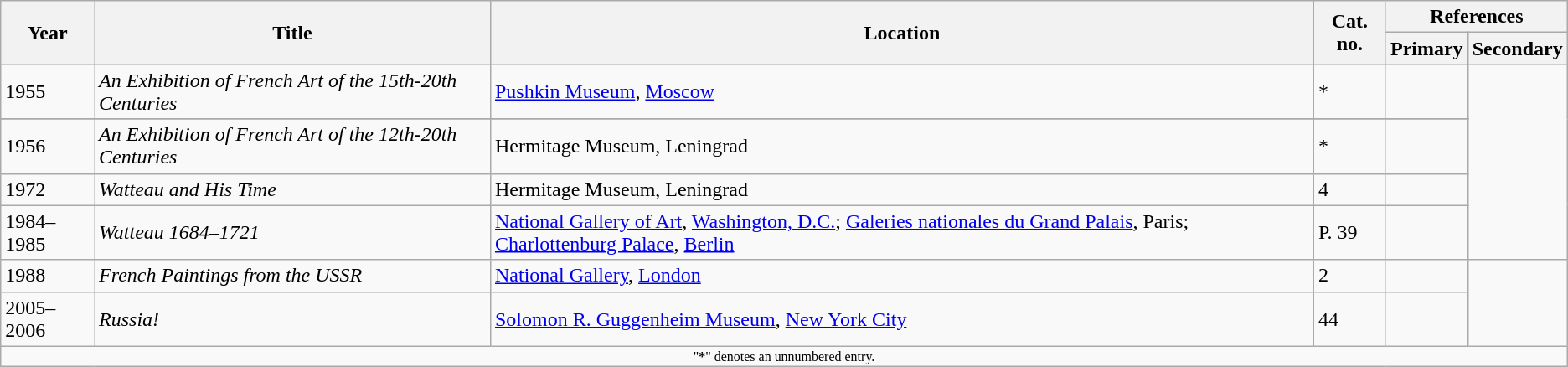<table class="wikitable">
<tr>
<th rowspan="2">Year</th>
<th rowspan="2">Title</th>
<th rowspan="2">Location</th>
<th rowspan="2">Cat. no.</th>
<th colspan="2">References</th>
</tr>
<tr>
<th>Primary</th>
<th>Secondary</th>
</tr>
<tr>
<td>1955</td>
<td><em>An Exhibition of French Art of the 15th-20th Centuries</em></td>
<td><a href='#'>Pushkin Museum</a>, <a href='#'>Moscow</a></td>
<td>*</td>
<td></td>
<td rowspan="5"></td>
</tr>
<tr>
</tr>
<tr>
<td>1956</td>
<td><em>An Exhibition of French Art of the 12th-20th Centuries</em></td>
<td>Hermitage Museum, Leningrad</td>
<td>*</td>
<td></td>
</tr>
<tr>
<td>1972</td>
<td><em>Watteau and His Time</em></td>
<td>Hermitage Museum, Leningrad</td>
<td>4</td>
<td></td>
</tr>
<tr>
<td>1984–1985</td>
<td><em>Watteau 1684–1721</em></td>
<td><a href='#'>National Gallery of Art</a>, <a href='#'>Washington, D.C.</a>; <a href='#'>Galeries nationales du Grand Palais</a>, Paris; <a href='#'>Charlottenburg Palace</a>, <a href='#'>Berlin</a></td>
<td>P. 39</td>
<td></td>
</tr>
<tr>
<td>1988</td>
<td><em>French Paintings from the USSR</em></td>
<td><a href='#'>National Gallery</a>, <a href='#'>London</a></td>
<td>2</td>
<td></td>
</tr>
<tr>
<td>2005–2006</td>
<td><em>Russia!</em></td>
<td><a href='#'>Solomon R. Guggenheim Museum</a>, <a href='#'>New York City</a></td>
<td>44</td>
<td></td>
</tr>
<tr class="sortbottom">
<td colspan=10 style=font-size:8pt; align=center>"<strong>*</strong>" denotes an unnumbered entry.</td>
</tr>
</table>
